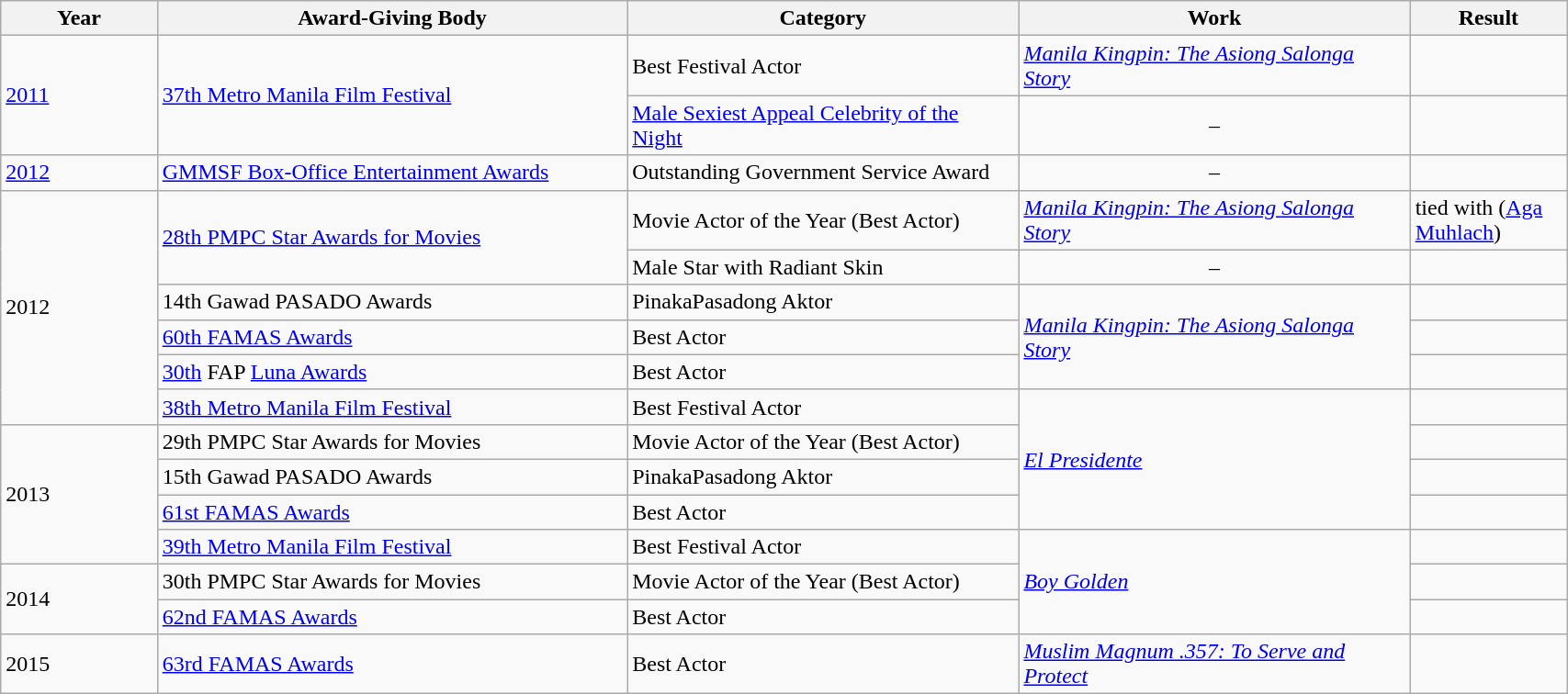<table | width="90%" class="wikitable sortable">
<tr>
<th style="width:10%;">Year</th>
<th style="width:30%;">Award-Giving Body</th>
<th style="width:25%;">Category</th>
<th style="width:25%;">Work</th>
<th style="width:10%;">Result</th>
</tr>
<tr>
<td rowspan="2"><a href='#'>2011</a></td>
<td rowspan="2" style="text-align:left;"><a href='#'>37th Metro Manila Film Festival</a></td>
<td>Best Festival Actor</td>
<td><em><a href='#'>Manila Kingpin: The Asiong Salonga Story</a></em></td>
<td></td>
</tr>
<tr>
<td style="text-align:left;"><a href='#'>Male Sexiest Appeal Celebrity of the Night</a></td>
<td style="text-align:center;">–</td>
<td></td>
</tr>
<tr>
<td><a href='#'>2012</a></td>
<td style="text-align:left;"><a href='#'>GMMSF Box-Office Entertainment Awards</a></td>
<td style="text-align:left;">Outstanding Government Service Award</td>
<td style="text-align:center;">–</td>
<td></td>
</tr>
<tr>
<td rowspan="6">2012</td>
<td rowspan="2"><a href='#'>28th PMPC Star Awards for Movies</a></td>
<td>Movie Actor of the Year (Best Actor)</td>
<td><em><a href='#'>Manila Kingpin: The Asiong Salonga Story</a></em></td>
<td> tied with (<a href='#'>Aga Muhlach</a>)</td>
</tr>
<tr>
<td>Male Star with Radiant Skin</td>
<td style="text-align:center;">–</td>
<td></td>
</tr>
<tr>
<td>14th Gawad PASADO Awards</td>
<td>PinakaPasadong Aktor</td>
<td rowspan="3"><em><a href='#'>Manila Kingpin: The Asiong Salonga Story</a></em></td>
<td></td>
</tr>
<tr>
<td><a href='#'>60th FAMAS Awards</a></td>
<td>Best Actor</td>
<td></td>
</tr>
<tr>
<td><a href='#'>30th</a> FAP <a href='#'>Luna Awards</a></td>
<td>Best Actor</td>
<td></td>
</tr>
<tr>
<td><a href='#'>38th Metro Manila Film Festival</a></td>
<td>Best Festival Actor</td>
<td rowspan="4"><em><a href='#'>El Presidente</a></em></td>
<td></td>
</tr>
<tr>
<td rowspan="4">2013</td>
<td>29th PMPC Star Awards for Movies</td>
<td>Movie Actor of the Year (Best Actor)</td>
<td></td>
</tr>
<tr>
<td>15th Gawad PASADO Awards</td>
<td>PinakaPasadong Aktor</td>
<td></td>
</tr>
<tr>
<td><a href='#'>61st FAMAS Awards</a></td>
<td>Best Actor</td>
<td></td>
</tr>
<tr>
<td><a href='#'>39th Metro Manila Film Festival</a></td>
<td>Best Festival Actor</td>
<td rowspan=3><em><a href='#'>Boy Golden</a></em></td>
<td></td>
</tr>
<tr>
<td rowspan=2>2014</td>
<td>30th PMPC Star Awards for Movies</td>
<td>Movie Actor of the Year (Best Actor)</td>
<td></td>
</tr>
<tr>
<td><a href='#'>62nd FAMAS Awards</a></td>
<td>Best Actor</td>
<td></td>
</tr>
<tr>
<td>2015</td>
<td><a href='#'>63rd FAMAS Awards</a></td>
<td>Best Actor</td>
<td><em><a href='#'>Muslim Magnum .357: To Serve and Protect</a></em></td>
<td></td>
</tr>
</table>
